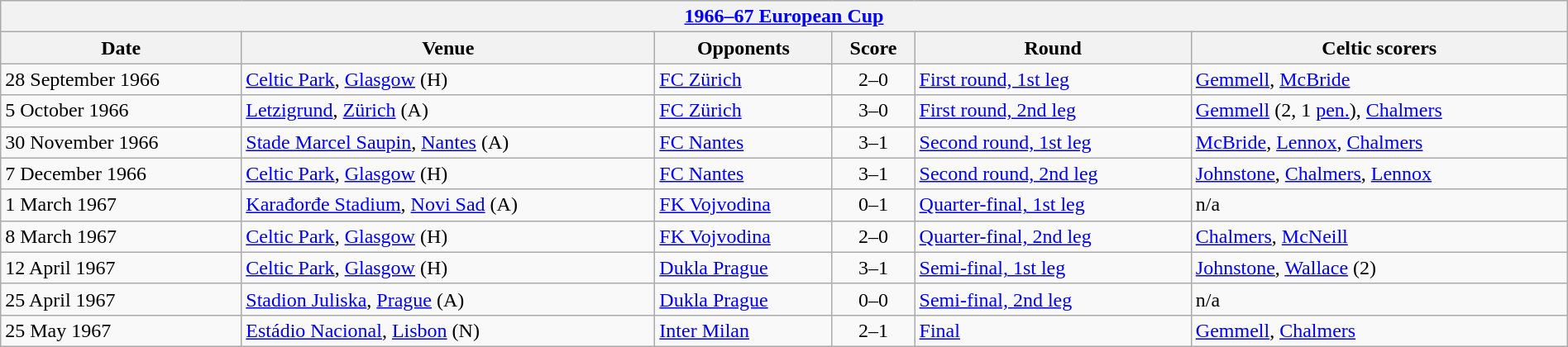<table class="wikitable" width=100%>
<tr>
<th colspan=7><a href='#'>1966–67 European Cup</a></th>
</tr>
<tr>
<th>Date</th>
<th>Venue</th>
<th>Opponents</th>
<th>Score</th>
<th>Round</th>
<th>Celtic scorers</th>
</tr>
<tr>
<td>28 September 1966</td>
<td><a href='#'>Celtic Park</a>, <a href='#'>Glasgow</a> (H)</td>
<td><a href='#'>FC Zürich</a></td>
<td align=center>2–0</td>
<td><a href='#'>First round, 1st leg</a></td>
<td><a href='#'>Gemmell</a>, <a href='#'>McBride</a></td>
</tr>
<tr>
<td>5 October 1966</td>
<td><a href='#'>Letzigrund</a>, <a href='#'>Zürich</a> (A)</td>
<td><a href='#'>FC Zürich</a></td>
<td align=center>3–0</td>
<td><a href='#'>First round, 2nd leg</a></td>
<td><a href='#'>Gemmell</a> (2, 1 <a href='#'>pen.</a>), <a href='#'>Chalmers</a></td>
</tr>
<tr>
<td>30 November 1966</td>
<td><a href='#'>Stade Marcel Saupin</a>, <a href='#'>Nantes</a> (A)</td>
<td><a href='#'>FC Nantes</a></td>
<td align=center>3–1</td>
<td><a href='#'>Second round, 1st leg</a></td>
<td><a href='#'>McBride</a>, <a href='#'>Lennox</a>, <a href='#'>Chalmers</a></td>
</tr>
<tr>
<td>7 December 1966</td>
<td><a href='#'>Celtic Park</a>, <a href='#'>Glasgow</a> (H)</td>
<td><a href='#'>FC Nantes</a></td>
<td align=center>3–1</td>
<td><a href='#'>Second round, 2nd leg</a></td>
<td><a href='#'>Johnstone</a>, <a href='#'>Chalmers</a>, <a href='#'>Lennox</a></td>
</tr>
<tr>
<td>1 March 1967</td>
<td><a href='#'>Karađorđe Stadium</a>, <a href='#'>Novi Sad</a> (A)</td>
<td><a href='#'>FK Vojvodina</a></td>
<td align=center>0–1</td>
<td><a href='#'>Quarter-final, 1st leg</a></td>
<td>n/a</td>
</tr>
<tr>
<td>8 March 1967</td>
<td><a href='#'>Celtic Park</a>, <a href='#'>Glasgow</a> (H)</td>
<td><a href='#'>FK Vojvodina</a></td>
<td align=center>2–0</td>
<td><a href='#'>Quarter-final, 2nd leg</a></td>
<td><a href='#'>Chalmers</a>, <a href='#'>McNeill</a></td>
</tr>
<tr>
<td>12 April 1967</td>
<td><a href='#'>Celtic Park</a>, <a href='#'>Glasgow</a> (H)</td>
<td><a href='#'>Dukla Prague</a></td>
<td align=center>3–1</td>
<td><a href='#'>Semi-final, 1st leg</a></td>
<td><a href='#'>Johnstone</a>, <a href='#'>Wallace</a> (2)</td>
</tr>
<tr>
<td>25 April 1967</td>
<td><a href='#'>Stadion Juliska</a>, <a href='#'>Prague</a> (A)</td>
<td><a href='#'>Dukla Prague</a></td>
<td align=center>0–0</td>
<td><a href='#'>Semi-final, 2nd leg</a></td>
<td>n/a</td>
</tr>
<tr>
<td>25 May 1967</td>
<td><a href='#'>Estádio Nacional</a>, <a href='#'>Lisbon</a> (N)</td>
<td><a href='#'>Inter Milan</a></td>
<td align=center>2–1</td>
<td><a href='#'>Final</a></td>
<td><a href='#'>Gemmell</a>, <a href='#'>Chalmers</a></td>
</tr>
</table>
